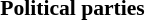<table class="toccolours" style="font-size:90%" width="250">
<tr>
<th>Political parties</th>
</tr>
<tr>
<td></td>
</tr>
</table>
